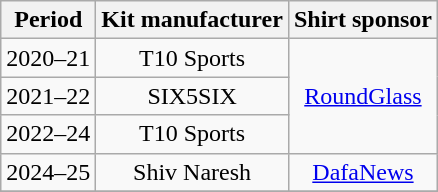<table class="wikitable" style="text-align:center;margin-left:1em;float:center">
<tr>
<th>Period</th>
<th>Kit manufacturer</th>
<th>Shirt sponsor</th>
</tr>
<tr>
<td>2020–21</td>
<td>T10 Sports</td>
<td rowspan="3"><a href='#'>RoundGlass</a></td>
</tr>
<tr>
<td>2021–22</td>
<td>SIX5SIX</td>
</tr>
<tr>
<td>2022–24</td>
<td>T10 Sports</td>
</tr>
<tr>
<td>2024–25</td>
<td>Shiv Naresh</td>
<td><a href='#'>DafaNews</a></td>
</tr>
<tr>
</tr>
</table>
